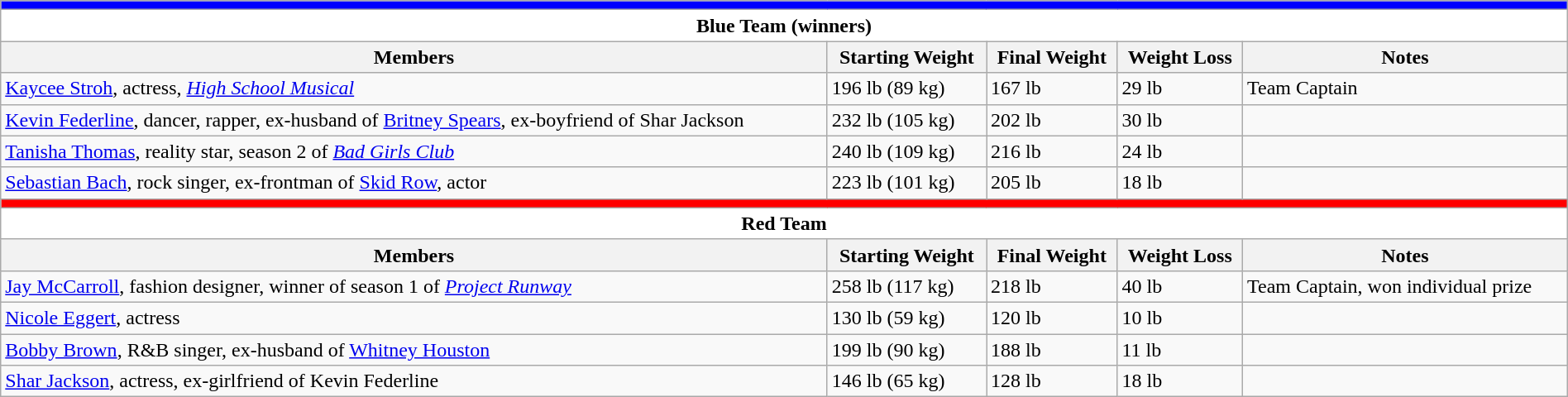<table class="wikitable" width="100%">
<tr>
<td colspan=5 style="line-height:0.5em; background:blue"></td>
</tr>
<tr>
<td colspan=5 align="center" bgcolor="white"><strong>Blue Team (winners)</strong></td>
</tr>
<tr>
<th>Members</th>
<th>Starting Weight</th>
<th>Final Weight</th>
<th>Weight Loss</th>
<th>Notes</th>
</tr>
<tr>
<td><a href='#'>Kaycee Stroh</a>, actress, <em><a href='#'>High School Musical</a></em></td>
<td>196 lb (89 kg)</td>
<td>167 lb</td>
<td>29 lb</td>
<td>Team Captain</td>
</tr>
<tr>
<td><a href='#'>Kevin Federline</a>, dancer, rapper, ex-husband of <a href='#'>Britney Spears</a>, ex-boyfriend of Shar Jackson</td>
<td>232 lb (105 kg)</td>
<td>202 lb</td>
<td>30 lb</td>
<td></td>
</tr>
<tr>
<td><a href='#'>Tanisha Thomas</a>, reality star, season 2 of <em><a href='#'>Bad Girls Club</a></em></td>
<td>240 lb (109 kg)</td>
<td>216 lb</td>
<td>24 lb</td>
<td></td>
</tr>
<tr>
<td><a href='#'>Sebastian Bach</a>, rock singer, ex-frontman of <a href='#'>Skid Row</a>, actor</td>
<td>223 lb (101 kg)</td>
<td>205 lb</td>
<td>18 lb</td>
<td></td>
</tr>
<tr>
<td colspan=5 style="line-height:0.5em; background:red"></td>
</tr>
<tr>
<td colspan=5 align="center" bgcolor="white"><strong>Red Team</strong></td>
</tr>
<tr>
<th>Members</th>
<th>Starting Weight</th>
<th>Final Weight</th>
<th>Weight Loss</th>
<th>Notes</th>
</tr>
<tr>
<td><a href='#'>Jay McCarroll</a>, fashion designer, winner of season 1 of <em><a href='#'>Project Runway</a></em></td>
<td>258 lb (117 kg)</td>
<td>218 lb</td>
<td>40 lb</td>
<td>Team Captain, won individual prize</td>
</tr>
<tr>
<td><a href='#'>Nicole Eggert</a>, actress</td>
<td>130 lb (59 kg)</td>
<td>120 lb</td>
<td>10 lb</td>
<td></td>
</tr>
<tr>
<td><a href='#'>Bobby Brown</a>, R&B singer, ex-husband of <a href='#'>Whitney Houston</a></td>
<td>199 lb (90 kg)</td>
<td>188 lb</td>
<td>11 lb</td>
<td></td>
</tr>
<tr>
<td><a href='#'>Shar Jackson</a>, actress, ex-girlfriend of Kevin Federline</td>
<td>146 lb (65 kg)</td>
<td>128 lb</td>
<td>18 lb</td>
<td></td>
</tr>
</table>
